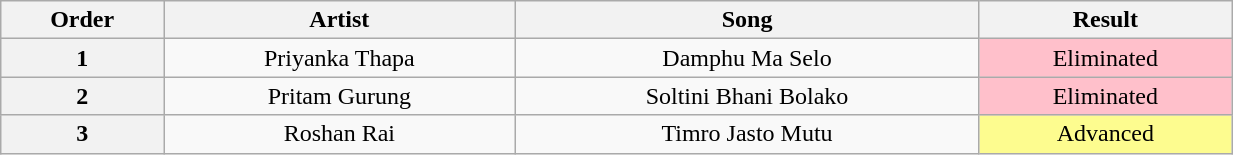<table class="wikitable" style="text-align: center; width:65%;">
<tr>
<th>Order</th>
<th>Artist</th>
<th>Song</th>
<th>Result</th>
</tr>
<tr>
<th>1</th>
<td>Priyanka Thapa</td>
<td>Damphu Ma Selo</td>
<td style="background:pink">Eliminated</td>
</tr>
<tr>
<th>2</th>
<td>Pritam Gurung</td>
<td>Soltini Bhani Bolako</td>
<td style="background:pink">Eliminated</td>
</tr>
<tr>
<th>3</th>
<td>Roshan Rai</td>
<td>Timro Jasto Mutu</td>
<td style="background:#fdfc8f">Advanced</td>
</tr>
</table>
